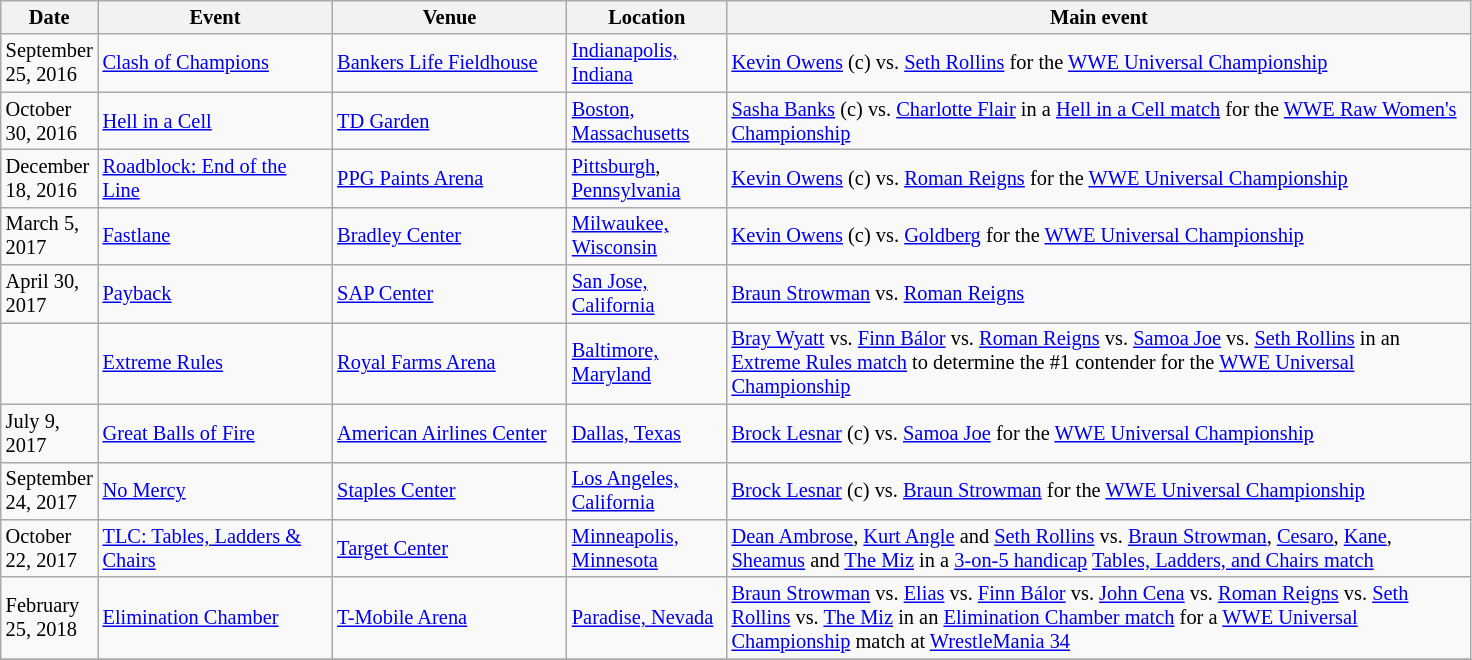<table class="sortable wikitable succession-box" style="font-size:85%;">
<tr>
<th scope="col" width="10">Date</th>
<th scope="col" width="150">Event</th>
<th scope="col" width="150">Venue</th>
<th scope="col" width="100">Location</th>
<th scope="col" width="490">Main event</th>
</tr>
<tr>
<td>September 25, 2016</td>
<td><a href='#'>Clash of Champions</a></td>
<td><a href='#'>Bankers Life Fieldhouse</a></td>
<td><a href='#'>Indianapolis, Indiana</a></td>
<td><a href='#'>Kevin Owens</a> (c) vs. <a href='#'>Seth Rollins</a> for the <a href='#'>WWE Universal Championship</a></td>
</tr>
<tr>
<td>October 30, 2016</td>
<td><a href='#'>Hell in a Cell</a></td>
<td><a href='#'>TD Garden</a></td>
<td><a href='#'>Boston, Massachusetts</a></td>
<td><a href='#'>Sasha Banks</a> (c) vs. <a href='#'>Charlotte Flair</a> in a <a href='#'>Hell in a Cell match</a> for the <a href='#'>WWE Raw Women's Championship</a></td>
</tr>
<tr>
<td>December 18, 2016</td>
<td><a href='#'>Roadblock: End of the Line</a></td>
<td><a href='#'>PPG Paints Arena</a></td>
<td><a href='#'>Pittsburgh</a>, <a href='#'>Pennsylvania</a></td>
<td><a href='#'>Kevin Owens</a> (c) vs. <a href='#'>Roman Reigns</a> for the <a href='#'>WWE Universal Championship</a></td>
</tr>
<tr>
<td>March 5, 2017</td>
<td><a href='#'>Fastlane</a></td>
<td><a href='#'>Bradley Center</a></td>
<td><a href='#'>Milwaukee, Wisconsin</a></td>
<td><a href='#'>Kevin Owens</a> (c) vs. <a href='#'>Goldberg</a> for the <a href='#'>WWE Universal Championship</a></td>
</tr>
<tr>
<td>April 30, 2017</td>
<td><a href='#'>Payback</a></td>
<td><a href='#'>SAP Center</a></td>
<td><a href='#'>San Jose, California</a></td>
<td><a href='#'>Braun Strowman</a> vs. <a href='#'>Roman Reigns</a></td>
</tr>
<tr>
<td></td>
<td><a href='#'>Extreme Rules</a></td>
<td><a href='#'>Royal Farms Arena</a></td>
<td><a href='#'>Baltimore, Maryland</a></td>
<td><a href='#'>Bray Wyatt</a> vs. <a href='#'>Finn Bálor</a> vs. <a href='#'>Roman Reigns</a> vs. <a href='#'>Samoa Joe</a> vs. <a href='#'>Seth Rollins</a> in an <a href='#'>Extreme Rules match</a> to determine the #1 contender for the <a href='#'>WWE Universal Championship</a></td>
</tr>
<tr>
<td>July 9, 2017</td>
<td><a href='#'>Great Balls of Fire</a></td>
<td><a href='#'>American Airlines Center</a></td>
<td><a href='#'>Dallas, Texas</a></td>
<td><a href='#'>Brock Lesnar</a> (c) vs. <a href='#'>Samoa Joe</a> for the <a href='#'>WWE Universal Championship</a></td>
</tr>
<tr>
<td>September 24, 2017</td>
<td><a href='#'>No Mercy</a></td>
<td><a href='#'>Staples Center</a></td>
<td><a href='#'>Los Angeles, California</a></td>
<td><a href='#'>Brock Lesnar</a> (c) vs. <a href='#'>Braun Strowman</a> for the <a href='#'>WWE Universal Championship</a></td>
</tr>
<tr>
<td>October 22, 2017</td>
<td><a href='#'>TLC: Tables, Ladders & Chairs</a></td>
<td><a href='#'>Target Center</a></td>
<td><a href='#'>Minneapolis, Minnesota</a></td>
<td><a href='#'>Dean Ambrose</a>, <a href='#'>Kurt Angle</a> and <a href='#'>Seth Rollins</a> vs. <a href='#'>Braun Strowman</a>, <a href='#'>Cesaro</a>, <a href='#'>Kane</a>, <a href='#'>Sheamus</a> and <a href='#'>The Miz</a> in a <a href='#'>3-on-5 handicap</a> <a href='#'>Tables, Ladders, and Chairs match</a></td>
</tr>
<tr>
<td>February 25, 2018</td>
<td><a href='#'>Elimination Chamber</a></td>
<td><a href='#'>T-Mobile Arena</a></td>
<td><a href='#'>Paradise, Nevada</a></td>
<td><a href='#'>Braun Strowman</a> vs. <a href='#'>Elias</a> vs. <a href='#'>Finn Bálor</a> vs. <a href='#'>John Cena</a> vs. <a href='#'>Roman Reigns</a> vs. <a href='#'>Seth Rollins</a> vs. <a href='#'>The Miz</a> in an <a href='#'>Elimination Chamber match</a> for a <a href='#'>WWE Universal Championship</a> match at <a href='#'>WrestleMania 34</a></td>
</tr>
<tr>
</tr>
</table>
